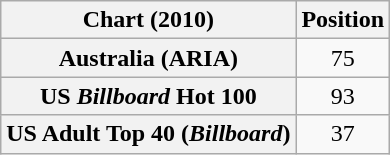<table class="wikitable sortable plainrowheaders" style="text-align:center">
<tr>
<th scope="col">Chart (2010)</th>
<th scope="col">Position</th>
</tr>
<tr>
<th scope="row">Australia (ARIA)</th>
<td>75</td>
</tr>
<tr>
<th scope="row">US <em>Billboard</em> Hot 100</th>
<td>93</td>
</tr>
<tr>
<th scope="row">US Adult Top 40 (<em>Billboard</em>)</th>
<td>37</td>
</tr>
</table>
